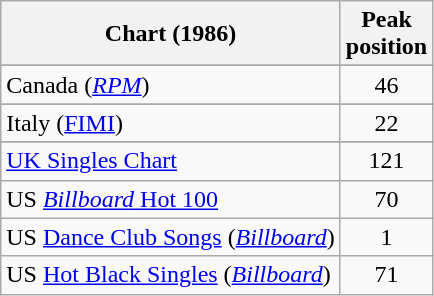<table class="wikitable sortable">
<tr>
<th>Chart (1986)</th>
<th>Peak<br>position</th>
</tr>
<tr>
</tr>
<tr>
<td>Canada (<em><a href='#'>RPM</a></em>)</td>
<td style="text-align:center;">46</td>
</tr>
<tr>
</tr>
<tr>
</tr>
<tr>
<td>Italy (<a href='#'>FIMI</a>)</td>
<td style="text-align:center;">22</td>
</tr>
<tr>
</tr>
<tr>
<td><a href='#'>UK Singles Chart</a></td>
<td style="text-align:center;">121</td>
</tr>
<tr>
<td>US <a href='#'><em>Billboard</em> Hot 100</a></td>
<td style="text-align:center;">70</td>
</tr>
<tr>
<td>US <a href='#'>Dance Club Songs</a> (<em><a href='#'>Billboard</a></em>)</td>
<td style="text-align:center;">1</td>
</tr>
<tr>
<td>US <a href='#'>Hot Black Singles</a> (<em><a href='#'>Billboard</a></em>)</td>
<td style="text-align:center;">71</td>
</tr>
</table>
